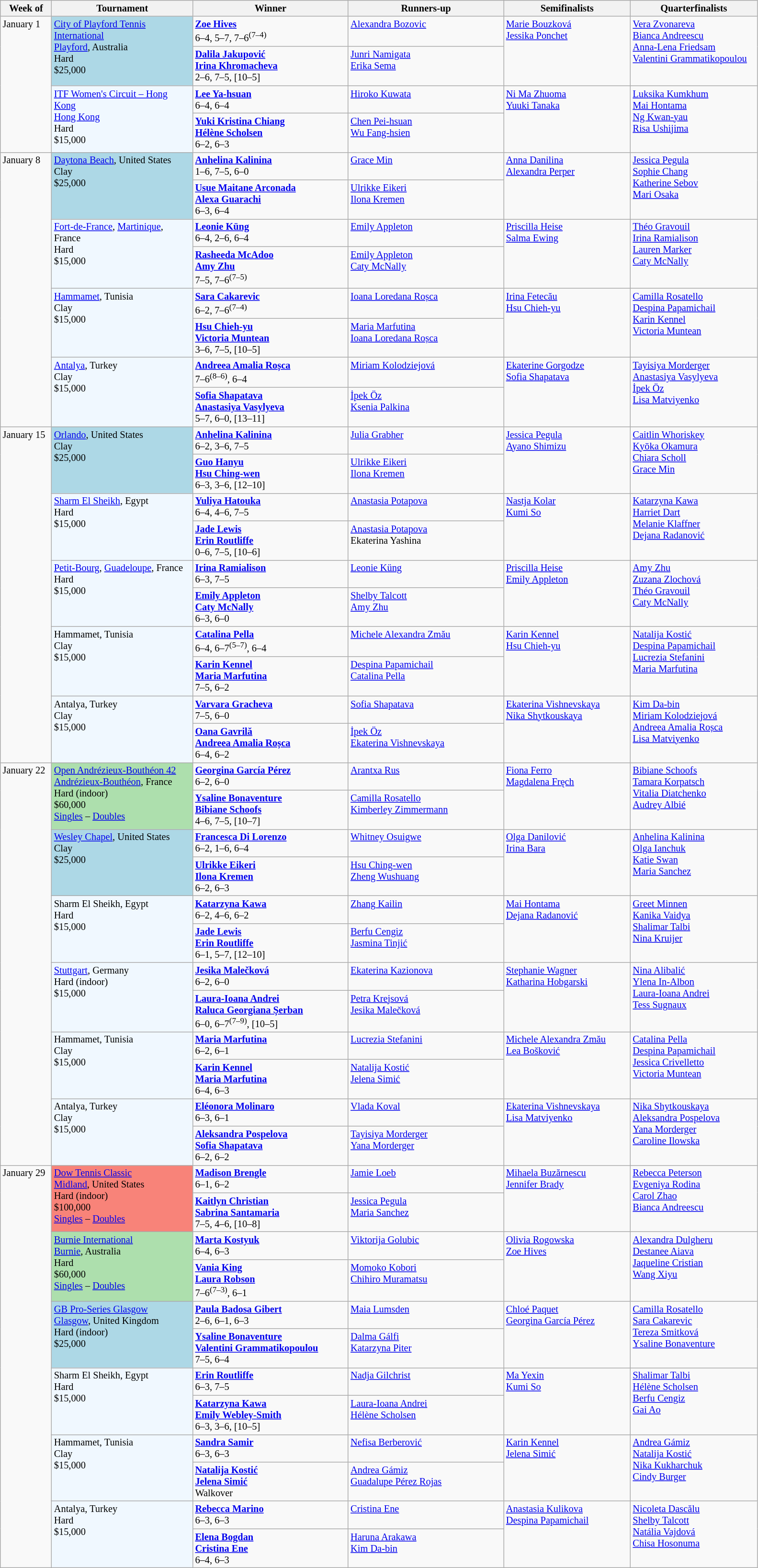<table class="wikitable" style="font-size:85%;">
<tr>
<th width="65">Week of</th>
<th style="width:190px;">Tournament</th>
<th style="width:210px;">Winner</th>
<th style="width:210px;">Runners-up</th>
<th style="width:170px;">Semifinalists</th>
<th style="width:170px;">Quarterfinalists</th>
</tr>
<tr valign=top>
<td rowspan=4>January 1</td>
<td rowspan="2" style="background:lightblue;"><a href='#'>City of Playford Tennis International</a> <br> <a href='#'>Playford</a>, Australia <br> Hard <br> $25,000 <br> </td>
<td><strong> <a href='#'>Zoe Hives</a></strong> <br> 6–4, 5–7, 7–6<sup>(7–4)</sup></td>
<td> <a href='#'>Alexandra Bozovic</a></td>
<td rowspan=2> <a href='#'>Marie Bouzková</a> <br>  <a href='#'>Jessika Ponchet</a></td>
<td rowspan=2> <a href='#'>Vera Zvonareva</a> <br>  <a href='#'>Bianca Andreescu</a> <br>  <a href='#'>Anna-Lena Friedsam</a> <br>  <a href='#'>Valentini Grammatikopoulou</a></td>
</tr>
<tr valign=top>
<td><strong> <a href='#'>Dalila Jakupović</a> <br>  <a href='#'>Irina Khromacheva</a></strong> <br> 2–6, 7–5, [10–5]</td>
<td> <a href='#'>Junri Namigata</a> <br>  <a href='#'>Erika Sema</a></td>
</tr>
<tr valign=top>
<td rowspan="2" style="background:#f0f8ff;"><a href='#'>ITF Women's Circuit – Hong Kong</a> <br> <a href='#'>Hong Kong</a> <br> Hard <br> $15,000 <br> </td>
<td><strong> <a href='#'>Lee Ya-hsuan</a></strong> <br> 6–4, 6–4</td>
<td> <a href='#'>Hiroko Kuwata</a></td>
<td rowspan=2> <a href='#'>Ni Ma Zhuoma</a> <br>  <a href='#'>Yuuki Tanaka</a></td>
<td rowspan=2> <a href='#'>Luksika Kumkhum</a> <br>  <a href='#'>Mai Hontama</a> <br>  <a href='#'>Ng Kwan-yau</a> <br>  <a href='#'>Risa Ushijima</a></td>
</tr>
<tr valign=top>
<td><strong> <a href='#'>Yuki Kristina Chiang</a> <br>  <a href='#'>Hélène Scholsen</a></strong> <br> 6–2, 6–3</td>
<td> <a href='#'>Chen Pei-hsuan</a> <br>  <a href='#'>Wu Fang-hsien</a></td>
</tr>
<tr valign=top>
<td rowspan=8>January 8</td>
<td rowspan="2" style="background:lightblue;"><a href='#'>Daytona Beach</a>, United States <br> Clay <br> $25,000 <br> </td>
<td><strong> <a href='#'>Anhelina Kalinina</a></strong> <br> 1–6, 7–5, 6–0</td>
<td> <a href='#'>Grace Min</a></td>
<td rowspan=2> <a href='#'>Anna Danilina</a> <br>  <a href='#'>Alexandra Perper</a></td>
<td rowspan=2> <a href='#'>Jessica Pegula</a> <br> <a href='#'>Sophie Chang</a> <br> <a href='#'>Katherine Sebov</a> <br>  <a href='#'>Mari Osaka</a></td>
</tr>
<tr valign=top>
<td> <strong><a href='#'>Usue Maitane Arconada</a></strong> <br>  <strong><a href='#'>Alexa Guarachi</a></strong> <br> 6–3, 6–4</td>
<td> <a href='#'>Ulrikke Eikeri</a> <br>  <a href='#'>Ilona Kremen</a></td>
</tr>
<tr valign=top>
<td rowspan="2" style="background:#f0f8ff;"><a href='#'>Fort-de-France</a>, <a href='#'>Martinique</a>, France <br> Hard <br> $15,000 <br> </td>
<td><strong> <a href='#'>Leonie Küng</a></strong> <br> 6–4, 2–6, 6–4</td>
<td> <a href='#'>Emily Appleton</a></td>
<td rowspan=2> <a href='#'>Priscilla Heise</a> <br>  <a href='#'>Salma Ewing</a></td>
<td rowspan=2> <a href='#'>Théo Gravouil</a> <br>  <a href='#'>Irina Ramialison</a> <br>  <a href='#'>Lauren Marker</a> <br>  <a href='#'>Caty McNally</a></td>
</tr>
<tr valign=top>
<td> <strong><a href='#'>Rasheeda McAdoo</a></strong> <br>  <strong><a href='#'>Amy Zhu</a></strong> <br>7–5, 7–6<sup>(7–5)</sup></td>
<td> <a href='#'>Emily Appleton</a> <br>  <a href='#'>Caty McNally</a></td>
</tr>
<tr valign=top>
<td rowspan="2" style="background:#f0f8ff;"><a href='#'>Hammamet</a>, Tunisia <br> Clay <br> $15,000 <br> </td>
<td><strong> <a href='#'>Sara Cakarevic</a></strong> <br> 6–2, 7–6<sup>(7–4)</sup></td>
<td> <a href='#'>Ioana Loredana Roșca</a></td>
<td rowspan=2> <a href='#'>Irina Fetecău</a> <br>  <a href='#'>Hsu Chieh-yu</a></td>
<td rowspan=2> <a href='#'>Camilla Rosatello</a> <br>  <a href='#'>Despina Papamichail</a> <br>  <a href='#'>Karin Kennel</a> <br>  <a href='#'>Victoria Muntean</a></td>
</tr>
<tr valign=top>
<td><strong> <a href='#'>Hsu Chieh-yu</a> <br>  <a href='#'>Victoria Muntean</a></strong> <br> 3–6, 7–5, [10–5]</td>
<td> <a href='#'>Maria Marfutina</a> <br>  <a href='#'>Ioana Loredana Roșca</a></td>
</tr>
<tr valign=top>
<td rowspan="2" style="background:#f0f8ff;"><a href='#'>Antalya</a>, Turkey <br> Clay <br> $15,000 <br> </td>
<td><strong> <a href='#'>Andreea Amalia Roșca</a></strong> <br> 7–6<sup>(8–6)</sup>, 6–4</td>
<td> <a href='#'>Miriam Kolodziejová</a></td>
<td rowspan=2> <a href='#'>Ekaterine Gorgodze</a> <br>  <a href='#'>Sofia Shapatava</a></td>
<td rowspan=2> <a href='#'>Tayisiya Morderger</a> <br>  <a href='#'>Anastasiya Vasylyeva</a> <br>  <a href='#'>İpek Öz</a> <br>  <a href='#'>Lisa Matviyenko</a></td>
</tr>
<tr valign=top>
<td><strong> <a href='#'>Sofia Shapatava</a> <br>  <a href='#'>Anastasiya Vasylyeva</a></strong> <br> 5–7, 6–0, [13–11]</td>
<td> <a href='#'>İpek Öz</a> <br>  <a href='#'>Ksenia Palkina</a></td>
</tr>
<tr valign=top>
<td rowspan=10>January 15</td>
<td rowspan="2" style="background:lightblue;"><a href='#'>Orlando</a>, United States <br> Clay <br> $25,000 <br> </td>
<td><strong> <a href='#'>Anhelina Kalinina</a></strong> <br> 6–2, 3–6, 7–5</td>
<td> <a href='#'>Julia Grabher</a></td>
<td rowspan=2> <a href='#'>Jessica Pegula</a> <br>  <a href='#'>Ayano Shimizu</a></td>
<td rowspan=2> <a href='#'>Caitlin Whoriskey</a> <br>  <a href='#'>Kyōka Okamura</a> <br> <a href='#'>Chiara Scholl</a> <br>  <a href='#'>Grace Min</a></td>
</tr>
<tr valign=top>
<td> <strong><a href='#'>Guo Hanyu</a></strong> <br>  <strong><a href='#'>Hsu Ching-wen</a></strong> <br> 6–3, 3–6, [12–10]</td>
<td> <a href='#'>Ulrikke Eikeri</a> <br>  <a href='#'>Ilona Kremen</a></td>
</tr>
<tr valign=top>
<td rowspan="2" style="background:#f0f8ff;"><a href='#'>Sharm El Sheikh</a>, Egypt <br> Hard <br> $15,000 <br> </td>
<td><strong> <a href='#'>Yuliya Hatouka</a></strong> <br> 6–4, 4–6, 7–5</td>
<td> <a href='#'>Anastasia Potapova</a></td>
<td rowspan=2> <a href='#'>Nastja Kolar</a> <br>  <a href='#'>Kumi So</a></td>
<td rowspan=2> <a href='#'>Katarzyna Kawa</a> <br>  <a href='#'>Harriet Dart</a> <br>  <a href='#'>Melanie Klaffner</a> <br>  <a href='#'>Dejana Radanović</a></td>
</tr>
<tr valign=top>
<td><strong> <a href='#'>Jade Lewis</a> <br>  <a href='#'>Erin Routliffe</a></strong> <br> 0–6, 7–5, [10–6]</td>
<td> <a href='#'>Anastasia Potapova</a> <br>  Ekaterina Yashina</td>
</tr>
<tr valign=top>
<td rowspan="2" style="background:#f0f8ff;"><a href='#'>Petit-Bourg</a>, <a href='#'>Guadeloupe</a>, France <br> Hard <br> $15,000 <br> </td>
<td> <strong><a href='#'>Irina Ramialison</a></strong> <br> 6–3, 7–5</td>
<td> <a href='#'>Leonie Küng</a></td>
<td rowspan=2> <a href='#'>Priscilla Heise</a><br>  <a href='#'>Emily Appleton</a></td>
<td rowspan=2> <a href='#'>Amy Zhu</a> <br> <a href='#'>Zuzana Zlochová</a> <br>  <a href='#'>Théo Gravouil</a> <br>  <a href='#'>Caty McNally</a></td>
</tr>
<tr valign=top>
<td> <strong><a href='#'>Emily Appleton</a></strong> <br>  <strong><a href='#'>Caty McNally</a></strong> <br> 6–3, 6–0</td>
<td> <a href='#'>Shelby Talcott</a> <br>  <a href='#'>Amy Zhu</a></td>
</tr>
<tr valign=top>
<td rowspan="2" style="background:#f0f8ff;">Hammamet, Tunisia <br> Clay <br> $15,000 <br> </td>
<td> <strong><a href='#'>Catalina Pella</a></strong> <br> 6–4, 6–7<sup>(5–7)</sup>, 6–4</td>
<td> <a href='#'>Michele Alexandra Zmău</a></td>
<td rowspan=2> <a href='#'>Karin Kennel</a> <br>  <a href='#'>Hsu Chieh-yu</a></td>
<td rowspan=2> <a href='#'>Natalija Kostić</a> <br>  <a href='#'>Despina Papamichail</a> <br>  <a href='#'>Lucrezia Stefanini</a> <br>  <a href='#'>Maria Marfutina</a></td>
</tr>
<tr valign=top>
<td> <strong><a href='#'>Karin Kennel</a></strong> <br>  <strong><a href='#'>Maria Marfutina</a></strong> <br> 7–5, 6–2</td>
<td> <a href='#'>Despina Papamichail</a> <br>  <a href='#'>Catalina Pella</a></td>
</tr>
<tr valign=top>
<td rowspan="2" style="background:#f0f8ff;">Antalya, Turkey <br> Clay <br> $15,000 <br> </td>
<td> <strong><a href='#'>Varvara Gracheva</a></strong> <br> 7–5, 6–0</td>
<td> <a href='#'>Sofia Shapatava</a></td>
<td rowspan=2> <a href='#'>Ekaterina Vishnevskaya</a> <br>  <a href='#'>Nika Shytkouskaya</a></td>
<td rowspan=2> <a href='#'>Kim Da-bin</a> <br>  <a href='#'>Miriam Kolodziejová</a> <br>  <a href='#'>Andreea Amalia Roșca</a> <br>  <a href='#'>Lisa Matviyenko</a></td>
</tr>
<tr valign=top>
<td> <strong><a href='#'>Oana Gavrilă</a></strong> <br>  <strong><a href='#'>Andreea Amalia Roșca</a></strong> <br> 6–4, 6–2</td>
<td> <a href='#'>İpek Öz</a> <br>  <a href='#'>Ekaterina Vishnevskaya</a></td>
</tr>
<tr valign=top>
<td rowspan=12>January 22</td>
<td rowspan="2" style="background:#addfad;"><a href='#'>Open Andrézieux-Bouthéon 42</a> <br> <a href='#'>Andrézieux-Bouthéon</a>, France <br> Hard (indoor) <br> $60,000 <br> <a href='#'>Singles</a> – <a href='#'>Doubles</a></td>
<td> <strong><a href='#'>Georgina García Pérez</a></strong> <br> 6–2, 6–0</td>
<td> <a href='#'>Arantxa Rus</a></td>
<td rowspan=2> <a href='#'>Fiona Ferro</a> <br>  <a href='#'>Magdalena Fręch</a></td>
<td rowspan=2> <a href='#'>Bibiane Schoofs</a> <br>  <a href='#'>Tamara Korpatsch</a> <br>  <a href='#'>Vitalia Diatchenko</a> <br>  <a href='#'>Audrey Albié</a></td>
</tr>
<tr valign=top>
<td> <strong><a href='#'>Ysaline Bonaventure</a></strong> <br>  <strong><a href='#'>Bibiane Schoofs</a></strong> <br> 4–6, 7–5, [10–7]</td>
<td> <a href='#'>Camilla Rosatello</a> <br>  <a href='#'>Kimberley Zimmermann</a></td>
</tr>
<tr valign=top>
<td rowspan="2" style="background:lightblue;"><a href='#'>Wesley Chapel</a>, United States <br> Clay <br> $25,000 <br> </td>
<td> <strong><a href='#'>Francesca Di Lorenzo</a></strong> <br> 6–2, 1–6, 6–4</td>
<td> <a href='#'>Whitney Osuigwe</a></td>
<td rowspan=2> <a href='#'>Olga Danilović</a> <br> <a href='#'>Irina Bara</a></td>
<td rowspan=2> <a href='#'>Anhelina Kalinina</a> <br>  <a href='#'>Olga Ianchuk</a> <br>  <a href='#'>Katie Swan</a> <br>  <a href='#'>Maria Sanchez</a></td>
</tr>
<tr valign=top>
<td> <strong><a href='#'>Ulrikke Eikeri</a></strong> <br>  <strong><a href='#'>Ilona Kremen</a></strong> <br> 6–2, 6–3</td>
<td> <a href='#'>Hsu Ching-wen</a> <br>  <a href='#'>Zheng Wushuang</a></td>
</tr>
<tr valign=top>
<td rowspan="2" style="background:#f0f8ff;">Sharm El Sheikh, Egypt <br> Hard <br> $15,000 <br> </td>
<td> <strong><a href='#'>Katarzyna Kawa</a></strong> <br> 6–2, 4–6, 6–2</td>
<td> <a href='#'>Zhang Kailin</a></td>
<td rowspan=2> <a href='#'>Mai Hontama</a> <br>  <a href='#'>Dejana Radanović</a></td>
<td rowspan=2> <a href='#'>Greet Minnen</a> <br>  <a href='#'>Kanika Vaidya</a> <br>  <a href='#'>Shalimar Talbi</a> <br>  <a href='#'>Nina Kruijer</a></td>
</tr>
<tr valign=top>
<td> <strong><a href='#'>Jade Lewis</a></strong> <br>  <strong><a href='#'>Erin Routliffe</a></strong> <br> 6–1, 5–7, [12–10]</td>
<td> <a href='#'>Berfu Cengiz</a> <br>  <a href='#'>Jasmina Tinjić</a></td>
</tr>
<tr valign=top>
<td rowspan="2" style="background:#f0f8ff;"><a href='#'>Stuttgart</a>, Germany <br> Hard (indoor) <br> $15,000 <br> </td>
<td> <strong><a href='#'>Jesika Malečková</a></strong> <br> 6–2, 6–0</td>
<td> <a href='#'>Ekaterina Kazionova</a></td>
<td rowspan=2> <a href='#'>Stephanie Wagner</a> <br>  <a href='#'>Katharina Hobgarski</a></td>
<td rowspan=2> <a href='#'>Nina Alibalić</a> <br>  <a href='#'>Ylena In-Albon</a> <br>  <a href='#'>Laura-Ioana Andrei</a> <br>  <a href='#'>Tess Sugnaux</a></td>
</tr>
<tr valign=top>
<td> <strong><a href='#'>Laura-Ioana Andrei</a></strong> <br>  <strong><a href='#'>Raluca Georgiana Șerban</a></strong> <br> 6–0, 6–7<sup>(7–9)</sup>, [10–5]</td>
<td> <a href='#'>Petra Krejsová</a> <br>  <a href='#'>Jesika Malečková</a></td>
</tr>
<tr valign=top>
<td rowspan="2" style="background:#f0f8ff;">Hammamet, Tunisia <br> Clay <br> $15,000 <br> </td>
<td> <strong><a href='#'>Maria Marfutina</a></strong> <br> 6–2, 6–1</td>
<td> <a href='#'>Lucrezia Stefanini</a></td>
<td rowspan=2> <a href='#'>Michele Alexandra Zmău</a> <br>  <a href='#'>Lea Bošković</a></td>
<td rowspan=2> <a href='#'>Catalina Pella</a> <br>  <a href='#'>Despina Papamichail</a> <br>  <a href='#'>Jessica Crivelletto</a> <br>  <a href='#'>Victoria Muntean</a></td>
</tr>
<tr valign=top>
<td> <strong><a href='#'>Karin Kennel</a></strong> <br>  <strong><a href='#'>Maria Marfutina</a></strong> <br> 6–4, 6–3</td>
<td> <a href='#'>Natalija Kostić</a> <br>  <a href='#'>Jelena Simić</a></td>
</tr>
<tr valign=top>
<td rowspan="2" style="background:#f0f8ff;">Antalya, Turkey <br> Clay <br> $15,000 <br> </td>
<td> <strong><a href='#'>Eléonora Molinaro</a></strong> <br> 6–3, 6–1</td>
<td> <a href='#'>Vlada Koval</a></td>
<td rowspan=2> <a href='#'>Ekaterina Vishnevskaya</a> <br>  <a href='#'>Lisa Matviyenko</a></td>
<td rowspan=2> <a href='#'>Nika Shytkouskaya</a> <br>  <a href='#'>Aleksandra Pospelova</a> <br>  <a href='#'>Yana Morderger</a> <br>  <a href='#'>Caroline Ilowska</a></td>
</tr>
<tr valign=top>
<td> <strong><a href='#'>Aleksandra Pospelova</a></strong> <br>  <strong><a href='#'>Sofia Shapatava</a></strong> <br> 6–2, 6–2</td>
<td> <a href='#'>Tayisiya Morderger</a> <br>  <a href='#'>Yana Morderger</a></td>
</tr>
<tr valign=top>
<td rowspan=12>January 29</td>
<td rowspan="2" style="background:#f88379;"><a href='#'>Dow Tennis Classic</a> <br> <a href='#'>Midland</a>, United States <br> Hard (indoor) <br> $100,000 <br> <a href='#'>Singles</a> – <a href='#'>Doubles</a></td>
<td> <strong><a href='#'>Madison Brengle</a></strong> <br> 6–1, 6–2</td>
<td> <a href='#'>Jamie Loeb</a></td>
<td rowspan=2> <a href='#'>Mihaela Buzărnescu</a> <br>  <a href='#'>Jennifer Brady</a></td>
<td rowspan=2> <a href='#'>Rebecca Peterson</a> <br>  <a href='#'>Evgeniya Rodina</a> <br>  <a href='#'>Carol Zhao</a><br>  <a href='#'>Bianca Andreescu</a></td>
</tr>
<tr valign=top>
<td> <strong><a href='#'>Kaitlyn Christian</a></strong> <br>  <strong><a href='#'>Sabrina Santamaria</a></strong> <br> 7–5, 4–6, [10–8]</td>
<td> <a href='#'>Jessica Pegula</a> <br>  <a href='#'>Maria Sanchez</a></td>
</tr>
<tr valign=top>
<td rowspan="2" style="background:#addfad;"><a href='#'>Burnie International</a> <br> <a href='#'>Burnie</a>, Australia <br> Hard <br> $60,000 <br> <a href='#'>Singles</a> – <a href='#'>Doubles</a></td>
<td><strong> <a href='#'>Marta Kostyuk</a></strong> <br> 6–4, 6–3</td>
<td> <a href='#'>Viktorija Golubic</a></td>
<td rowspan=2> <a href='#'>Olivia Rogowska</a> <br>  <a href='#'>Zoe Hives</a></td>
<td rowspan=2> <a href='#'>Alexandra Dulgheru</a> <br>  <a href='#'>Destanee Aiava</a> <br>  <a href='#'>Jaqueline Cristian</a> <br>  <a href='#'>Wang Xiyu</a></td>
</tr>
<tr valign=top>
<td><strong> <a href='#'>Vania King</a> <br>  <a href='#'>Laura Robson</a></strong> <br> 7–6<sup>(7–3)</sup>, 6–1</td>
<td> <a href='#'>Momoko Kobori</a> <br>  <a href='#'>Chihiro Muramatsu</a></td>
</tr>
<tr valign=top>
<td rowspan="2" style="background:lightblue;"><a href='#'>GB Pro-Series Glasgow</a> <br> <a href='#'>Glasgow</a>, United Kingdom <br> Hard (indoor) <br> $25,000 <br> </td>
<td> <strong><a href='#'>Paula Badosa Gibert</a></strong> <br> 2–6, 6–1, 6–3</td>
<td> <a href='#'>Maia Lumsden</a></td>
<td rowspan=2> <a href='#'>Chloé Paquet</a> <br> <a href='#'>Georgina García Pérez</a></td>
<td rowspan=2> <a href='#'>Camilla Rosatello</a> <br>  <a href='#'>Sara Cakarevic</a> <br> <a href='#'>Tereza Smitková</a> <br>  <a href='#'>Ysaline Bonaventure</a></td>
</tr>
<tr valign=top>
<td> <strong><a href='#'>Ysaline Bonaventure</a></strong> <br>  <strong><a href='#'>Valentini Grammatikopoulou</a></strong> <br> 7–5, 6–4</td>
<td> <a href='#'>Dalma Gálfi</a> <br>  <a href='#'>Katarzyna Piter</a></td>
</tr>
<tr valign=top>
<td rowspan="2" style="background:#f0f8ff;">Sharm El Sheikh, Egypt <br> Hard <br> $15,000 <br> </td>
<td><strong> <a href='#'>Erin Routliffe</a></strong> <br> 6–3, 7–5</td>
<td> <a href='#'>Nadja Gilchrist</a></td>
<td rowspan=2> <a href='#'>Ma Yexin</a> <br>  <a href='#'>Kumi So</a></td>
<td rowspan=2> <a href='#'>Shalimar Talbi</a> <br>  <a href='#'>Hélène Scholsen</a> <br>  <a href='#'>Berfu Cengiz</a> <br>  <a href='#'>Gai Ao</a></td>
</tr>
<tr valign=top>
<td><strong> <a href='#'>Katarzyna Kawa</a> <br>  <a href='#'>Emily Webley-Smith</a></strong> <br> 6–3, 3–6, [10–5]</td>
<td> <a href='#'>Laura-Ioana Andrei</a> <br>  <a href='#'>Hélène Scholsen</a></td>
</tr>
<tr valign=top>
<td rowspan="2" style="background:#f0f8ff;">Hammamet, Tunisia <br> Clay <br> $15,000 <br> </td>
<td><strong> <a href='#'>Sandra Samir</a></strong> <br> 6–3, 6–3</td>
<td> <a href='#'>Nefisa Berberović</a></td>
<td rowspan=2> <a href='#'>Karin Kennel</a> <br>  <a href='#'>Jelena Simić</a></td>
<td rowspan=2> <a href='#'>Andrea Gámiz</a> <br>  <a href='#'>Natalija Kostić</a> <br>  <a href='#'>Nika Kukharchuk</a> <br>  <a href='#'>Cindy Burger</a></td>
</tr>
<tr valign=top>
<td><strong> <a href='#'>Natalija Kostić</a> <br>  <a href='#'>Jelena Simić</a></strong> <br> Walkover</td>
<td> <a href='#'>Andrea Gámiz</a> <br>  <a href='#'>Guadalupe Pérez Rojas</a></td>
</tr>
<tr valign=top>
<td rowspan="2" style="background:#f0f8ff;">Antalya, Turkey <br> Hard <br> $15,000 <br> </td>
<td><strong> <a href='#'>Rebecca Marino</a></strong> <br> 6–3, 6–3</td>
<td> <a href='#'>Cristina Ene</a></td>
<td rowspan=2> <a href='#'>Anastasia Kulikova</a> <br>  <a href='#'>Despina Papamichail</a></td>
<td rowspan=2> <a href='#'>Nicoleta Dascălu</a> <br>  <a href='#'>Shelby Talcott</a> <br>  <a href='#'>Natália Vajdová</a> <br>  <a href='#'>Chisa Hosonuma</a></td>
</tr>
<tr valign=top>
<td><strong> <a href='#'>Elena Bogdan</a> <br>  <a href='#'>Cristina Ene</a></strong> <br> 6–4, 6–3</td>
<td> <a href='#'>Haruna Arakawa</a> <br>  <a href='#'>Kim Da-bin</a></td>
</tr>
</table>
